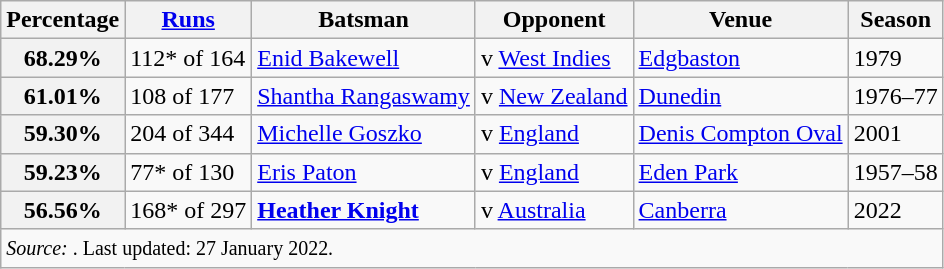<table class="wikitable">
<tr>
<th>Percentage</th>
<th><a href='#'>Runs</a></th>
<th>Batsman</th>
<th>Opponent</th>
<th>Venue</th>
<th>Season</th>
</tr>
<tr>
<th>68.29%</th>
<td>112* of 164</td>
<td> <a href='#'>Enid Bakewell</a></td>
<td>v <a href='#'>West Indies</a></td>
<td><a href='#'>Edgbaston</a></td>
<td>1979</td>
</tr>
<tr>
<th>61.01%</th>
<td>108 of 177</td>
<td> <a href='#'>Shantha Rangaswamy</a></td>
<td>v <a href='#'>New Zealand</a></td>
<td><a href='#'>Dunedin</a></td>
<td>1976–77</td>
</tr>
<tr>
<th>59.30%</th>
<td>204 of 344</td>
<td> <a href='#'>Michelle Goszko</a></td>
<td>v <a href='#'>England</a></td>
<td><a href='#'>Denis Compton Oval</a></td>
<td>2001</td>
</tr>
<tr>
<th>59.23%</th>
<td>77* of 130</td>
<td> <a href='#'>Eris Paton</a></td>
<td>v <a href='#'>England</a></td>
<td><a href='#'>Eden Park</a></td>
<td>1957–58</td>
</tr>
<tr>
<th>56.56%</th>
<td>168* of 297</td>
<td> <strong><a href='#'>Heather Knight</a></strong></td>
<td>v <a href='#'>Australia</a></td>
<td><a href='#'>Canberra</a></td>
<td>2022</td>
</tr>
<tr>
<td colspan=6><small><em>Source: </em>. Last updated: 27 January 2022.</small></td>
</tr>
</table>
